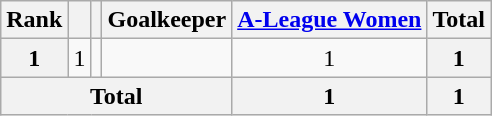<table class="wikitable" style="text-align:center">
<tr>
<th>Rank</th>
<th></th>
<th></th>
<th>Goalkeeper</th>
<th><a href='#'>A-League Women</a></th>
<th>Total</th>
</tr>
<tr>
<th>1</th>
<td>1</td>
<td></td>
<td align="left"></td>
<td>1</td>
<th>1</th>
</tr>
<tr>
<th colspan="4">Total</th>
<th>1</th>
<th>1</th>
</tr>
</table>
